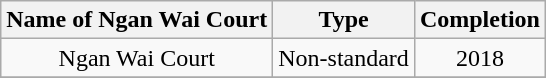<table class="wikitable" style="text-align: center">
<tr>
<th>Name of Ngan Wai Court</th>
<th>Type</th>
<th>Completion</th>
</tr>
<tr>
<td>Ngan Wai Court</td>
<td rowspan="1">Non-standard</td>
<td rowspan="1">2018</td>
</tr>
<tr>
</tr>
</table>
